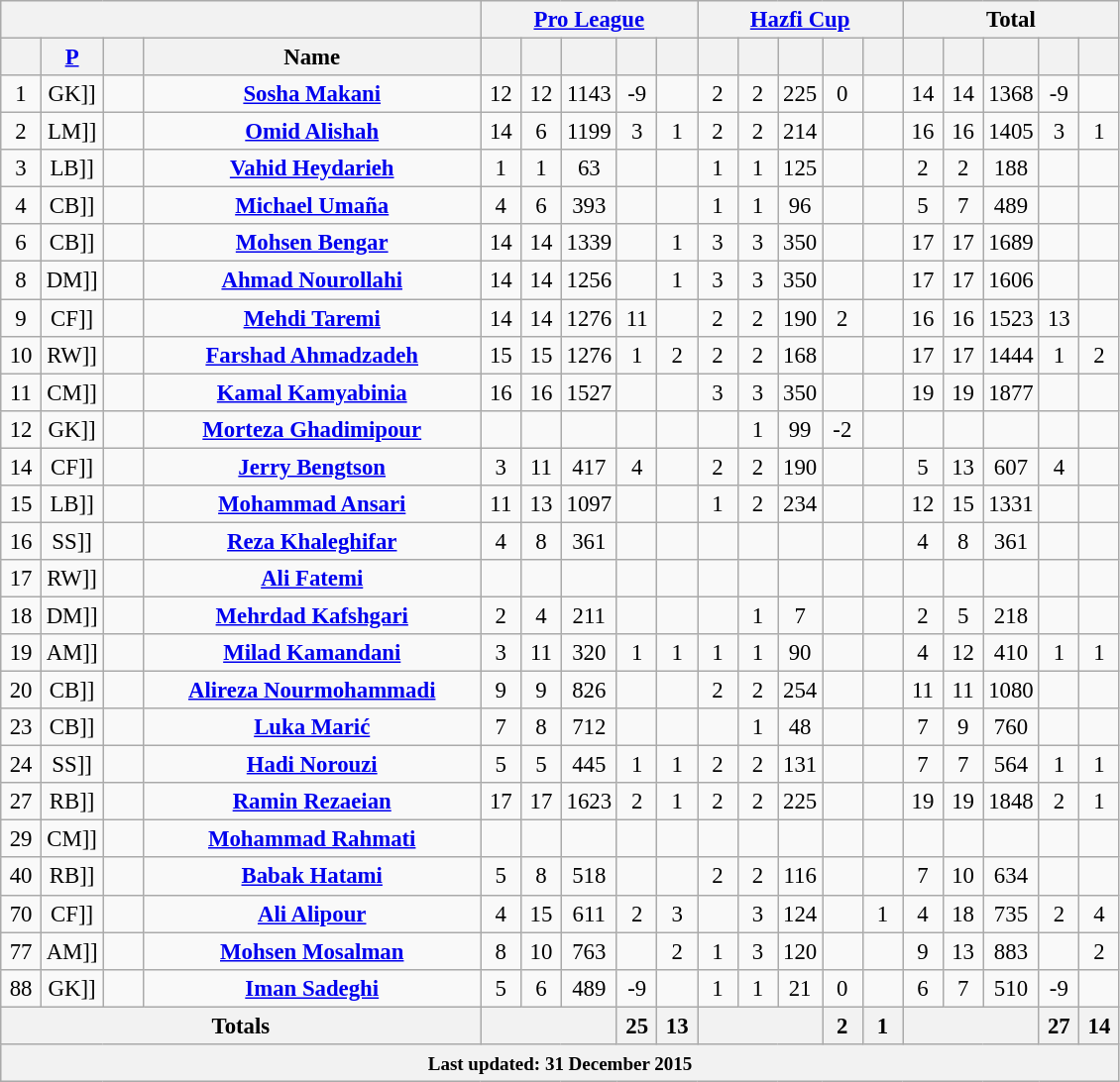<table class="wikitable sortable" style="text-align:center; font-size:95%;">
<tr>
<th colspan="4"></th>
<th colspan="5"><a href='#'>Pro League</a></th>
<th colspan="5"><a href='#'>Hazfi Cup</a></th>
<th colspan="5">Total</th>
</tr>
<tr>
<th width=20></th>
<th width=20><a href='#'>P</a></th>
<th width=20></th>
<th width=220>Name</th>
<th width=20></th>
<th width=20></th>
<th width=20></th>
<th width=20></th>
<th width=20></th>
<th width=20></th>
<th width=20></th>
<th width=20></th>
<th width=20></th>
<th width=20></th>
<th width=20></th>
<th width=20></th>
<th width=20></th>
<th width=20></th>
<th width=20></th>
</tr>
<tr>
<td>1</td>
<td [[>GK]]</td>
<td></td>
<td><strong><a href='#'>Sosha Makani</a></strong></td>
<td>12</td>
<td>12</td>
<td>1143</td>
<td>-9</td>
<td></td>
<td>2</td>
<td>2</td>
<td>225</td>
<td>0</td>
<td></td>
<td>14</td>
<td>14</td>
<td>1368</td>
<td>-9</td>
<td></td>
</tr>
<tr>
<td>2</td>
<td [[>LM]]</td>
<td></td>
<td><strong><a href='#'>Omid Alishah</a></strong></td>
<td>14</td>
<td>6</td>
<td>1199</td>
<td>3</td>
<td>1</td>
<td>2</td>
<td>2</td>
<td>214</td>
<td></td>
<td></td>
<td>16</td>
<td>16</td>
<td>1405</td>
<td>3</td>
<td>1</td>
</tr>
<tr>
<td>3</td>
<td [[>LB]]</td>
<td></td>
<td><strong><a href='#'>Vahid Heydarieh</a></strong></td>
<td>1</td>
<td>1</td>
<td>63</td>
<td></td>
<td></td>
<td>1</td>
<td>1</td>
<td>125</td>
<td></td>
<td></td>
<td>2</td>
<td>2</td>
<td>188</td>
<td></td>
<td></td>
</tr>
<tr>
<td>4</td>
<td [[>CB]]</td>
<td></td>
<td><strong><a href='#'>Michael Umaña</a></strong></td>
<td>4</td>
<td>6</td>
<td>393</td>
<td></td>
<td></td>
<td>1</td>
<td>1</td>
<td>96</td>
<td></td>
<td></td>
<td>5</td>
<td>7</td>
<td>489</td>
<td></td>
<td></td>
</tr>
<tr>
<td>6</td>
<td [[>CB]]</td>
<td></td>
<td><strong><a href='#'>Mohsen Bengar</a></strong></td>
<td>14</td>
<td>14</td>
<td>1339</td>
<td></td>
<td>1</td>
<td>3</td>
<td>3</td>
<td>350</td>
<td></td>
<td></td>
<td>17</td>
<td>17</td>
<td>1689</td>
<td></td>
<td></td>
</tr>
<tr>
<td>8</td>
<td [[>DM]]</td>
<td></td>
<td><strong><a href='#'>Ahmad Nourollahi</a></strong></td>
<td>14</td>
<td>14</td>
<td>1256</td>
<td></td>
<td>1</td>
<td>3</td>
<td>3</td>
<td>350</td>
<td></td>
<td></td>
<td>17</td>
<td>17</td>
<td>1606</td>
<td></td>
<td></td>
</tr>
<tr>
<td>9</td>
<td [[>CF]]</td>
<td></td>
<td><strong><a href='#'>Mehdi Taremi</a></strong></td>
<td>14</td>
<td>14</td>
<td>1276</td>
<td>11</td>
<td></td>
<td>2</td>
<td>2</td>
<td>190</td>
<td>2</td>
<td></td>
<td>16</td>
<td>16</td>
<td>1523</td>
<td>13</td>
<td></td>
</tr>
<tr>
<td>10</td>
<td [[>RW]]</td>
<td></td>
<td><strong><a href='#'>Farshad Ahmadzadeh</a></strong></td>
<td>15</td>
<td>15</td>
<td>1276</td>
<td>1</td>
<td>2</td>
<td>2</td>
<td>2</td>
<td>168</td>
<td></td>
<td></td>
<td>17</td>
<td>17</td>
<td>1444</td>
<td>1</td>
<td>2</td>
</tr>
<tr>
<td>11</td>
<td [[>CM]]</td>
<td></td>
<td><strong><a href='#'>Kamal Kamyabinia</a></strong></td>
<td>16</td>
<td>16</td>
<td>1527</td>
<td></td>
<td></td>
<td>3</td>
<td>3</td>
<td>350</td>
<td></td>
<td></td>
<td>19</td>
<td>19</td>
<td>1877</td>
<td></td>
<td></td>
</tr>
<tr>
<td>12</td>
<td [[>GK]]</td>
<td></td>
<td><strong><a href='#'>Morteza Ghadimipour</a></strong></td>
<td></td>
<td></td>
<td></td>
<td></td>
<td></td>
<td></td>
<td>1</td>
<td>99</td>
<td>-2</td>
<td></td>
<td></td>
<td></td>
<td></td>
<td></td>
<td></td>
</tr>
<tr>
<td>14</td>
<td [[>CF]]</td>
<td></td>
<td><strong><a href='#'>Jerry Bengtson</a></strong></td>
<td>3</td>
<td>11</td>
<td>417</td>
<td>4</td>
<td></td>
<td>2</td>
<td>2</td>
<td>190</td>
<td></td>
<td></td>
<td>5</td>
<td>13</td>
<td>607</td>
<td>4</td>
<td></td>
</tr>
<tr>
<td>15</td>
<td [[>LB]]</td>
<td></td>
<td><strong><a href='#'>Mohammad Ansari</a></strong></td>
<td>11</td>
<td>13</td>
<td>1097</td>
<td></td>
<td></td>
<td>1</td>
<td>2</td>
<td>234</td>
<td></td>
<td></td>
<td>12</td>
<td>15</td>
<td>1331</td>
<td></td>
<td></td>
</tr>
<tr>
<td>16</td>
<td [[>SS]]</td>
<td></td>
<td><strong><a href='#'>Reza Khaleghifar</a></strong></td>
<td>4</td>
<td>8</td>
<td>361</td>
<td></td>
<td></td>
<td></td>
<td></td>
<td></td>
<td></td>
<td></td>
<td>4</td>
<td>8</td>
<td>361</td>
<td></td>
<td></td>
</tr>
<tr>
<td>17</td>
<td [[>RW]]</td>
<td></td>
<td><strong><a href='#'>Ali Fatemi</a></strong></td>
<td></td>
<td></td>
<td></td>
<td></td>
<td></td>
<td></td>
<td></td>
<td></td>
<td></td>
<td></td>
<td></td>
<td></td>
<td></td>
<td></td>
<td></td>
</tr>
<tr>
<td>18</td>
<td [[>DM]]</td>
<td></td>
<td><strong><a href='#'>Mehrdad Kafshgari</a></strong></td>
<td>2</td>
<td>4</td>
<td>211</td>
<td></td>
<td></td>
<td></td>
<td>1</td>
<td>7</td>
<td></td>
<td></td>
<td>2</td>
<td>5</td>
<td>218</td>
<td></td>
<td></td>
</tr>
<tr>
<td>19</td>
<td [[>AM]]</td>
<td></td>
<td><strong><a href='#'>Milad Kamandani</a></strong></td>
<td>3</td>
<td>11</td>
<td>320</td>
<td>1</td>
<td>1</td>
<td>1</td>
<td>1</td>
<td>90</td>
<td></td>
<td></td>
<td>4</td>
<td>12</td>
<td>410</td>
<td>1</td>
<td>1</td>
</tr>
<tr>
<td>20</td>
<td [[>CB]]</td>
<td></td>
<td><strong><a href='#'>Alireza Nourmohammadi</a></strong></td>
<td>9</td>
<td>9</td>
<td>826</td>
<td></td>
<td></td>
<td>2</td>
<td>2</td>
<td>254</td>
<td></td>
<td></td>
<td>11</td>
<td>11</td>
<td>1080</td>
<td></td>
<td></td>
</tr>
<tr>
<td>23</td>
<td [[>CB]]</td>
<td></td>
<td><strong><a href='#'>Luka Marić</a></strong></td>
<td>7</td>
<td>8</td>
<td>712</td>
<td></td>
<td></td>
<td></td>
<td>1</td>
<td>48</td>
<td></td>
<td></td>
<td>7</td>
<td>9</td>
<td>760</td>
<td></td>
<td></td>
</tr>
<tr>
<td>24</td>
<td [[>SS]]</td>
<td></td>
<td><strong><a href='#'>Hadi Norouzi</a></strong></td>
<td>5</td>
<td>5</td>
<td>445</td>
<td>1</td>
<td>1</td>
<td>2</td>
<td>2</td>
<td>131</td>
<td></td>
<td></td>
<td>7</td>
<td>7</td>
<td>564</td>
<td>1</td>
<td>1</td>
</tr>
<tr>
<td>27</td>
<td [[>RB]]</td>
<td></td>
<td><strong><a href='#'>Ramin Rezaeian</a></strong></td>
<td>17</td>
<td>17</td>
<td>1623</td>
<td>2</td>
<td>1</td>
<td>2</td>
<td>2</td>
<td>225</td>
<td></td>
<td></td>
<td>19</td>
<td>19</td>
<td>1848</td>
<td>2</td>
<td>1</td>
</tr>
<tr>
<td>29</td>
<td [[>CM]]</td>
<td></td>
<td><strong><a href='#'>Mohammad Rahmati</a></strong></td>
<td></td>
<td></td>
<td></td>
<td></td>
<td></td>
<td></td>
<td></td>
<td></td>
<td></td>
<td></td>
<td></td>
<td></td>
<td></td>
<td></td>
<td></td>
</tr>
<tr>
<td>40</td>
<td [[>RB]]</td>
<td></td>
<td><strong><a href='#'>Babak Hatami</a></strong></td>
<td>5</td>
<td>8</td>
<td>518</td>
<td></td>
<td></td>
<td>2</td>
<td>2</td>
<td>116</td>
<td></td>
<td></td>
<td>7</td>
<td>10</td>
<td>634</td>
<td></td>
<td></td>
</tr>
<tr>
<td>70</td>
<td [[>CF]]</td>
<td></td>
<td><strong><a href='#'>Ali Alipour</a></strong></td>
<td>4</td>
<td>15</td>
<td>611</td>
<td>2</td>
<td>3</td>
<td></td>
<td>3</td>
<td>124</td>
<td></td>
<td>1</td>
<td>4</td>
<td>18</td>
<td>735</td>
<td>2</td>
<td>4</td>
</tr>
<tr>
<td>77</td>
<td [[>AM]]</td>
<td></td>
<td><strong><a href='#'>Mohsen Mosalman</a></strong></td>
<td>8</td>
<td>10</td>
<td>763</td>
<td></td>
<td>2</td>
<td>1</td>
<td>3</td>
<td>120</td>
<td></td>
<td></td>
<td>9</td>
<td>13</td>
<td>883</td>
<td></td>
<td>2</td>
</tr>
<tr>
<td>88</td>
<td [[>GK]]</td>
<td></td>
<td><strong><a href='#'>Iman Sadeghi</a></strong></td>
<td>5</td>
<td>6</td>
<td>489</td>
<td>-9</td>
<td></td>
<td>1</td>
<td>1</td>
<td>21</td>
<td>0</td>
<td></td>
<td>6</td>
<td>7</td>
<td>510</td>
<td>-9</td>
<td></td>
</tr>
<tr>
<th colspan="4">Totals</th>
<th colspan="3"></th>
<th><strong>25</strong></th>
<th><strong>13</strong></th>
<th colspan="3"></th>
<th><strong>2</strong></th>
<th><strong>1</strong></th>
<th colspan="3"></th>
<th>27</th>
<th>14</th>
</tr>
<tr align="left" style="background:#DCDCDC">
<th colspan="19"><small>Last updated: 31 December 2015</small></th>
</tr>
</table>
